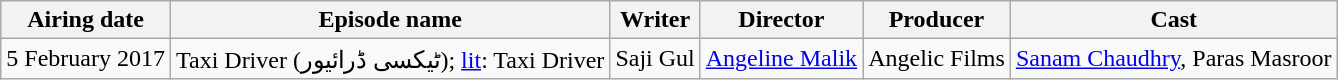<table class="wikitable plainrowheaders">
<tr>
<th>Airing date</th>
<th>Episode name</th>
<th>Writer</th>
<th>Director</th>
<th>Producer</th>
<th>Cast</th>
</tr>
<tr>
<td>5 February 2017</td>
<td>Taxi Driver (ٹیکسی ڈرائیور); <a href='#'>lit</a>: Taxi Driver</td>
<td>Saji Gul</td>
<td><a href='#'>Angeline Malik</a></td>
<td>Angelic Films</td>
<td><a href='#'>Sanam Chaudhry</a>, Paras Masroor</td>
</tr>
</table>
